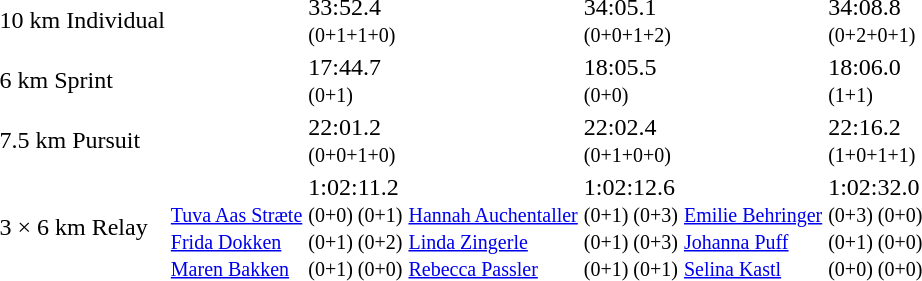<table>
<tr>
<td>10 km Individual<br><em></em></td>
<td></td>
<td>33:52.4<br><small>(0+1+1+0)</small></td>
<td></td>
<td>34:05.1<br><small>(0+0+1+2)</small></td>
<td></td>
<td>34:08.8<br><small>(0+2+0+1)</small></td>
</tr>
<tr>
<td>6 km Sprint<br><em></em></td>
<td></td>
<td>17:44.7<br><small>(0+1)</small></td>
<td></td>
<td>18:05.5<br><small>(0+0)</small></td>
<td></td>
<td>18:06.0<br><small>(1+1)</small></td>
</tr>
<tr>
<td>7.5 km Pursuit<br><em></em></td>
<td></td>
<td>22:01.2<br><small>(0+0+1+0)</small></td>
<td></td>
<td>22:02.4<br><small>(0+1+0+0)</small></td>
<td></td>
<td>22:16.2<br><small>(1+0+1+1)</small></td>
</tr>
<tr>
<td>3 × 6 km Relay<br><em></em></td>
<td><br><small><a href='#'>Tuva Aas Stræte</a><br><a href='#'>Frida Dokken</a><br><a href='#'>Maren Bakken</a></small></td>
<td>1:02:11.2<br><small>(0+0) (0+1)<br>(0+1) (0+2)<br>(0+1) (0+0)</small></td>
<td><br><small><a href='#'>Hannah Auchentaller</a><br><a href='#'>Linda Zingerle</a><br><a href='#'>Rebecca Passler</a></small></td>
<td>1:02:12.6<br><small>(0+1) (0+3)<br>(0+1) (0+3)<br>(0+1) (0+1)</small></td>
<td><br><small><a href='#'>Emilie Behringer</a><br><a href='#'>Johanna Puff</a><br><a href='#'>Selina Kastl</a></small></td>
<td>1:02:32.0<br><small>(0+3) (0+0)<br>(0+1) (0+0)<br>(0+0) (0+0)</small></td>
</tr>
</table>
